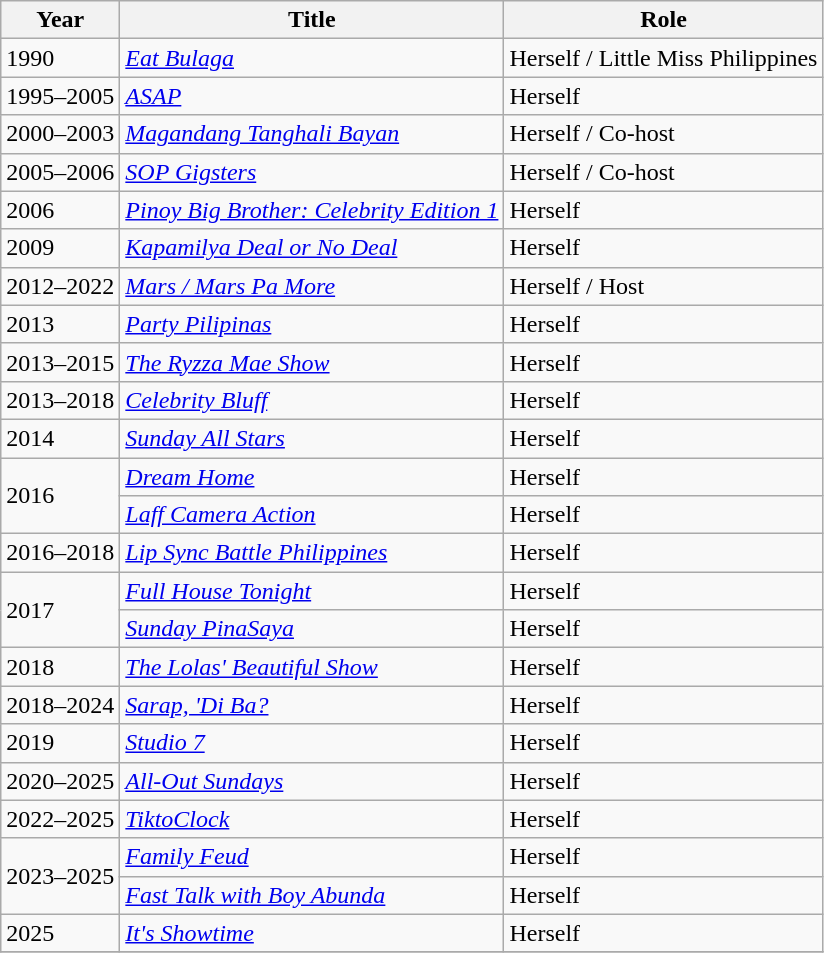<table class="wikitable ">
<tr>
<th>Year</th>
<th>Title</th>
<th>Role</th>
</tr>
<tr>
<td>1990</td>
<td><em><a href='#'>Eat Bulaga</a></em></td>
<td>Herself / Little Miss Philippines</td>
</tr>
<tr>
<td>1995–2005</td>
<td><em><a href='#'>ASAP</a></em></td>
<td>Herself</td>
</tr>
<tr>
<td>2000–2003</td>
<td><em><a href='#'>Magandang Tanghali Bayan</a></em></td>
<td>Herself / Co-host</td>
</tr>
<tr>
<td>2005–2006</td>
<td><em><a href='#'>SOP Gigsters</a></em></td>
<td>Herself / Co-host</td>
</tr>
<tr>
<td>2006</td>
<td><em><a href='#'>Pinoy Big Brother: Celebrity Edition 1</a></em></td>
<td>Herself</td>
</tr>
<tr>
<td>2009</td>
<td><em><a href='#'>Kapamilya Deal or No Deal</a></em></td>
<td>Herself</td>
</tr>
<tr>
<td>2012–2022</td>
<td><em><a href='#'>Mars / Mars Pa More</a></em></td>
<td>Herself / Host</td>
</tr>
<tr>
<td>2013</td>
<td><em><a href='#'>Party Pilipinas</a></em></td>
<td>Herself</td>
</tr>
<tr>
<td>2013–2015</td>
<td><em><a href='#'>The Ryzza Mae Show</a></em></td>
<td>Herself</td>
</tr>
<tr>
<td>2013–2018</td>
<td><em><a href='#'>Celebrity Bluff</a></em></td>
<td>Herself</td>
</tr>
<tr>
<td>2014</td>
<td><em><a href='#'>Sunday All Stars</a></em></td>
<td>Herself</td>
</tr>
<tr>
<td rowspan="2">2016</td>
<td><em><a href='#'>Dream Home</a></em></td>
<td>Herself</td>
</tr>
<tr>
<td><em><a href='#'>Laff Camera Action</a></em></td>
<td>Herself</td>
</tr>
<tr>
<td>2016–2018</td>
<td><em><a href='#'>Lip Sync Battle Philippines</a></em></td>
<td>Herself</td>
</tr>
<tr>
<td rowspan="2">2017</td>
<td><em><a href='#'>Full House Tonight</a></em></td>
<td>Herself</td>
</tr>
<tr>
<td><em><a href='#'>Sunday PinaSaya</a></em></td>
<td>Herself</td>
</tr>
<tr>
<td>2018</td>
<td><em><a href='#'>The Lolas' Beautiful Show</a></em></td>
<td>Herself</td>
</tr>
<tr>
<td>2018–2024</td>
<td><em><a href='#'>Sarap, 'Di Ba?</a></em></td>
<td>Herself</td>
</tr>
<tr>
<td>2019</td>
<td><em><a href='#'>Studio 7</a></em></td>
<td>Herself</td>
</tr>
<tr>
<td>2020–2025</td>
<td><em><a href='#'>All-Out Sundays</a></em></td>
<td>Herself</td>
</tr>
<tr>
<td>2022–2025</td>
<td><em><a href='#'>TiktoClock</a></em></td>
<td>Herself</td>
</tr>
<tr>
<td rowspan="2">2023–2025</td>
<td><em><a href='#'>Family Feud</a></em></td>
<td>Herself</td>
</tr>
<tr>
<td><em><a href='#'>Fast Talk with Boy Abunda</a></em></td>
<td>Herself</td>
</tr>
<tr>
<td>2025</td>
<td><em><a href='#'>It's Showtime</a></em></td>
<td>Herself</td>
</tr>
<tr>
</tr>
</table>
